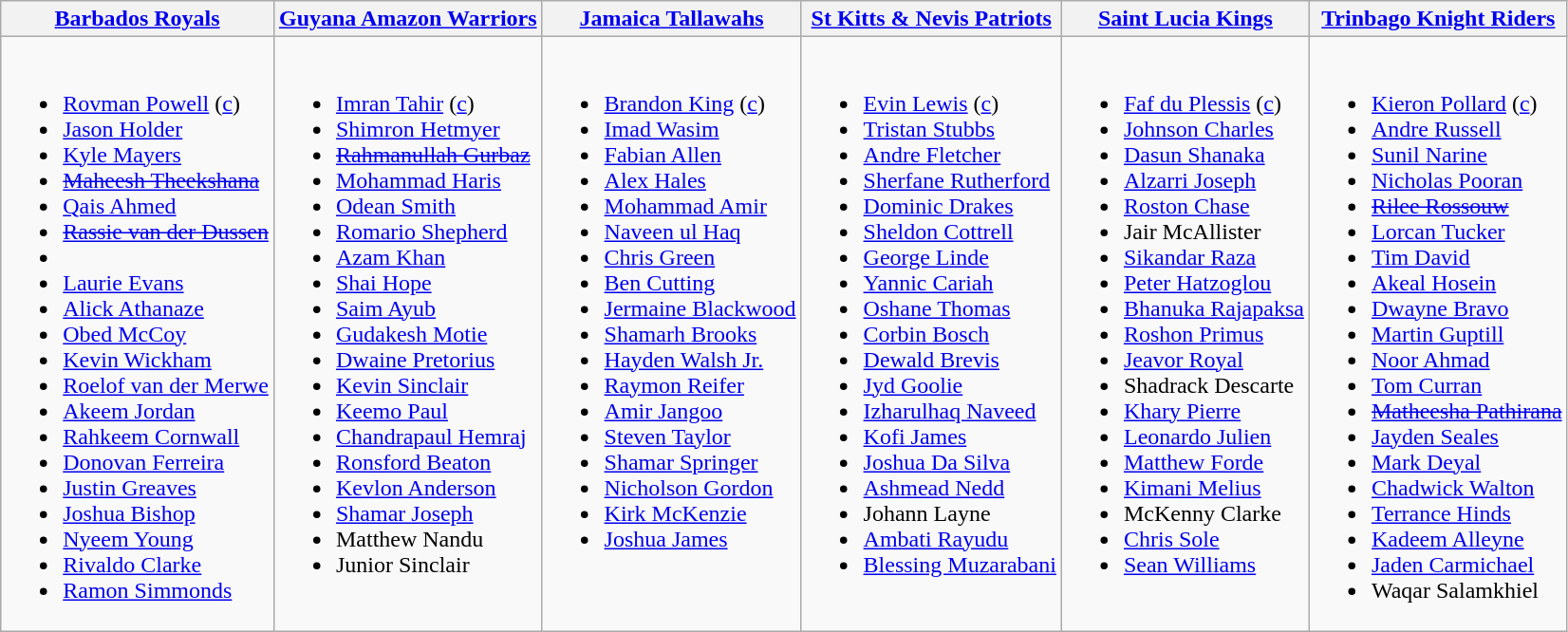<table class="wikitable" style="text-align:left;">
<tr>
<th><a href='#'>Barbados Royals</a></th>
<th><a href='#'>Guyana Amazon Warriors</a></th>
<th><a href='#'>Jamaica Tallawahs</a></th>
<th><a href='#'>St Kitts & Nevis Patriots</a></th>
<th><a href='#'>Saint Lucia Kings</a></th>
<th><a href='#'>Trinbago Knight Riders</a></th>
</tr>
<tr style="vertical-align:top">
<td><br><ul><li><a href='#'>Rovman Powell</a> (<a href='#'>c</a>)</li><li><a href='#'>Jason Holder</a></li><li><a href='#'>Kyle Mayers</a></li><li><a href='#'><s>Maheesh Theekshana</s></a></li><li><a href='#'>Qais Ahmed</a></li><li><a href='#'><s>Rassie van der Dussen</s></a></li><li></li><li><a href='#'>Laurie Evans</a></li><li><a href='#'>Alick Athanaze</a></li><li><a href='#'>Obed McCoy</a></li><li><a href='#'>Kevin Wickham</a></li><li><a href='#'>Roelof van der Merwe</a></li><li><a href='#'>Akeem Jordan</a></li><li><a href='#'>Rahkeem Cornwall</a></li><li><a href='#'>Donovan Ferreira</a></li><li><a href='#'>Justin Greaves</a></li><li><a href='#'>Joshua Bishop</a></li><li><a href='#'>Nyeem Young</a></li><li><a href='#'>Rivaldo Clarke</a></li><li><a href='#'>Ramon Simmonds</a></li></ul></td>
<td><br><ul><li><a href='#'>Imran Tahir</a> (<a href='#'>c</a>)</li><li><a href='#'>Shimron Hetmyer</a></li><li><a href='#'><s>Rahmanullah Gurbaz</s></a></li><li><a href='#'>Mohammad Haris</a></li><li><a href='#'>Odean Smith</a></li><li><a href='#'>Romario Shepherd</a></li><li><a href='#'>Azam Khan</a></li><li><a href='#'>Shai Hope</a></li><li><a href='#'>Saim Ayub</a></li><li><a href='#'>Gudakesh Motie</a></li><li><a href='#'>Dwaine Pretorius</a></li><li><a href='#'>Kevin Sinclair</a></li><li><a href='#'>Keemo Paul</a></li><li><a href='#'>Chandrapaul Hemraj</a></li><li><a href='#'>Ronsford Beaton</a></li><li><a href='#'>Kevlon Anderson</a></li><li><a href='#'>Shamar Joseph</a></li><li>Matthew Nandu</li><li>Junior Sinclair</li></ul></td>
<td><br><ul><li><a href='#'>Brandon King</a> (<a href='#'>c</a>)</li><li><a href='#'>Imad Wasim</a></li><li><a href='#'>Fabian Allen</a></li><li><a href='#'>Alex Hales</a></li><li><a href='#'>Mohammad Amir</a></li><li><a href='#'>Naveen ul Haq</a></li><li><a href='#'>Chris Green</a></li><li><a href='#'>Ben Cutting</a></li><li><a href='#'>Jermaine Blackwood</a></li><li><a href='#'>Shamarh Brooks</a></li><li><a href='#'>Hayden Walsh Jr.</a></li><li><a href='#'>Raymon Reifer</a></li><li><a href='#'>Amir Jangoo</a></li><li><a href='#'>Steven Taylor</a></li><li><a href='#'>Shamar Springer</a></li><li><a href='#'>Nicholson Gordon</a></li><li><a href='#'>Kirk McKenzie</a></li><li><a href='#'>Joshua James</a></li></ul></td>
<td><br><ul><li><a href='#'>Evin Lewis</a> (<a href='#'>c</a>)</li><li><a href='#'>Tristan Stubbs</a></li><li><a href='#'>Andre Fletcher</a></li><li><a href='#'>Sherfane Rutherford</a></li><li><a href='#'>Dominic Drakes</a></li><li><a href='#'>Sheldon Cottrell</a></li><li><a href='#'>George Linde</a></li><li><a href='#'>Yannic Cariah</a></li><li><a href='#'>Oshane Thomas</a></li><li><a href='#'>Corbin Bosch</a></li><li><a href='#'>Dewald Brevis</a></li><li><a href='#'>Jyd Goolie</a></li><li><a href='#'>Izharulhaq Naveed</a></li><li><a href='#'>Kofi James</a></li><li><a href='#'>Joshua Da Silva</a></li><li><a href='#'>Ashmead Nedd</a></li><li>Johann Layne</li><li><a href='#'>Ambati Rayudu</a></li><li><a href='#'>Blessing Muzarabani</a></li></ul></td>
<td><br><ul><li><a href='#'>Faf du Plessis</a> (<a href='#'>c</a>)</li><li><a href='#'>Johnson Charles</a></li><li><a href='#'>Dasun Shanaka</a></li><li><a href='#'>Alzarri Joseph</a></li><li><a href='#'>Roston Chase</a></li><li>Jair McAllister</li><li><a href='#'>Sikandar Raza</a></li><li><a href='#'>Peter Hatzoglou</a></li><li><a href='#'>Bhanuka Rajapaksa</a></li><li><a href='#'>Roshon Primus</a></li><li><a href='#'>Jeavor Royal</a></li><li>Shadrack Descarte</li><li><a href='#'>Khary Pierre</a></li><li><a href='#'>Leonardo Julien</a></li><li><a href='#'>Matthew Forde</a></li><li><a href='#'>Kimani Melius</a></li><li>McKenny Clarke</li><li><a href='#'>Chris Sole</a></li><li><a href='#'>Sean Williams</a></li></ul></td>
<td><br><ul><li><a href='#'>Kieron Pollard</a> (<a href='#'>c</a>)</li><li><a href='#'>Andre Russell</a></li><li><a href='#'>Sunil Narine</a></li><li><a href='#'>Nicholas Pooran</a></li><li><a href='#'><s>Rilee Rossouw</s></a></li><li><a href='#'>Lorcan Tucker</a></li><li><a href='#'>Tim David</a></li><li><a href='#'>Akeal Hosein</a></li><li><a href='#'>Dwayne Bravo</a></li><li><a href='#'>Martin Guptill</a></li><li><a href='#'>Noor Ahmad</a></li><li><a href='#'>Tom Curran</a></li><li><a href='#'><s>Matheesha Pathirana</s></a></li><li><a href='#'>Jayden Seales</a></li><li><a href='#'>Mark Deyal</a></li><li><a href='#'>Chadwick Walton</a></li><li><a href='#'>Terrance Hinds</a></li><li><a href='#'>Kadeem Alleyne</a></li><li><a href='#'>Jaden Carmichael</a></li><li>Waqar Salamkhiel</li></ul></td>
</tr>
</table>
